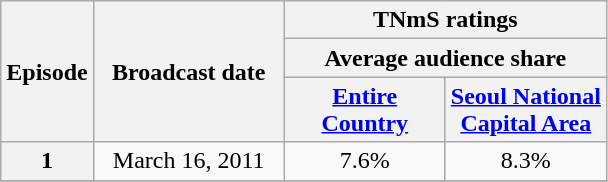<table class=wikitable style="text-align:center; font-size:100%;" ;>
<tr>
<th rowspan="3" width=40>Episode</th>
<th rowspan="3" width=120>Broadcast date</th>
<th colspan="2">TNmS ratings</th>
</tr>
<tr>
<th colspan="2">Average audience share</th>
</tr>
<tr>
<th width=100><a href='#'>Entire Country</a></th>
<th width=100><a href='#'>Seoul National Capital Area</a></th>
</tr>
<tr>
<th>1</th>
<td>March 16, 2011</td>
<td>7.6%</td>
<td>8.3%</td>
</tr>
<tr>
</tr>
</table>
